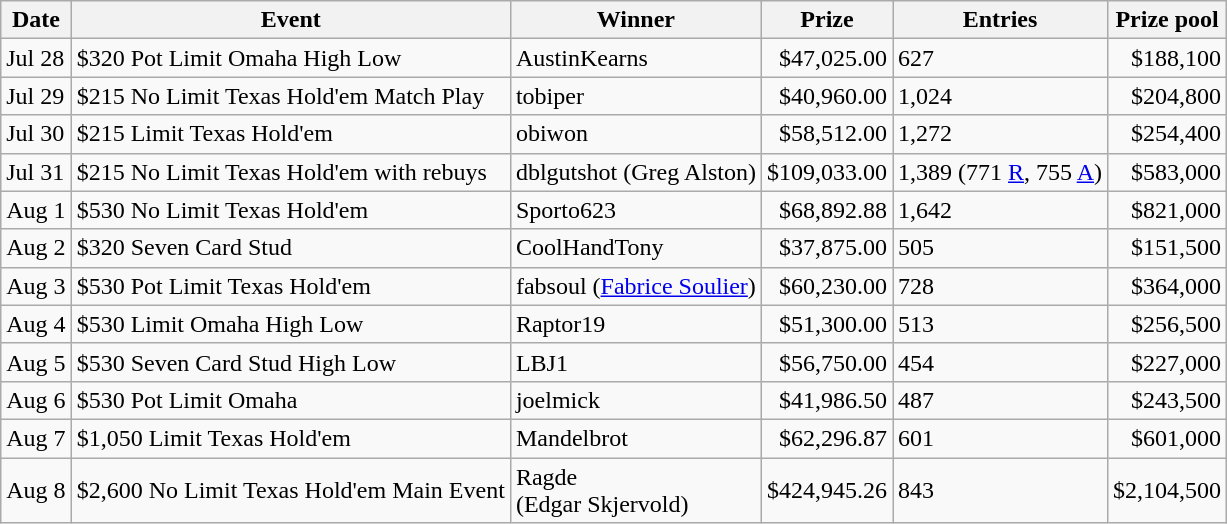<table class="wikitable">
<tr>
<th>Date</th>
<th>Event</th>
<th>Winner</th>
<th>Prize</th>
<th>Entries</th>
<th>Prize pool</th>
</tr>
<tr>
<td>Jul 28</td>
<td>$320 Pot Limit Omaha High Low</td>
<td> AustinKearns</td>
<td style="text-align:right">$47,025.00</td>
<td>627</td>
<td style="text-align:right">$188,100</td>
</tr>
<tr>
<td>Jul 29</td>
<td>$215 No Limit Texas Hold'em Match Play</td>
<td> tobiper</td>
<td style="text-align:right">$40,960.00</td>
<td>1,024</td>
<td style="text-align:right">$204,800</td>
</tr>
<tr>
<td>Jul 30</td>
<td>$215 Limit Texas Hold'em</td>
<td> obiwon</td>
<td style="text-align:right">$58,512.00</td>
<td>1,272</td>
<td style="text-align:right">$254,400</td>
</tr>
<tr>
<td>Jul 31</td>
<td>$215 No Limit Texas Hold'em with rebuys</td>
<td> dblgutshot (Greg Alston)</td>
<td style="text-align:right">$109,033.00</td>
<td>1,389 (771 <a href='#'>R</a>, 755 <a href='#'>A</a>)</td>
<td style="text-align:right">$583,000</td>
</tr>
<tr>
<td>Aug 1</td>
<td>$530 No Limit Texas Hold'em</td>
<td> Sporto623</td>
<td style="text-align:right">$68,892.88</td>
<td>1,642</td>
<td style="text-align:right">$821,000</td>
</tr>
<tr>
<td>Aug 2</td>
<td>$320 Seven Card Stud</td>
<td> CoolHandTony</td>
<td style="text-align:right">$37,875.00</td>
<td>505</td>
<td style="text-align:right">$151,500</td>
</tr>
<tr>
<td>Aug 3</td>
<td>$530 Pot Limit Texas Hold'em</td>
<td> fabsoul (<a href='#'>Fabrice Soulier</a>)</td>
<td style="text-align:right">$60,230.00</td>
<td>728</td>
<td style="text-align:right">$364,000</td>
</tr>
<tr>
<td>Aug 4</td>
<td>$530 Limit Omaha High Low</td>
<td> Raptor19</td>
<td style="text-align:right">$51,300.00</td>
<td>513</td>
<td style="text-align:right">$256,500</td>
</tr>
<tr>
<td>Aug 5</td>
<td>$530 Seven Card Stud High Low</td>
<td> LBJ1</td>
<td style="text-align:right">$56,750.00</td>
<td>454</td>
<td style="text-align:right">$227,000</td>
</tr>
<tr>
<td>Aug 6</td>
<td>$530 Pot Limit Omaha</td>
<td> joelmick</td>
<td style="text-align:right">$41,986.50</td>
<td>487</td>
<td style="text-align:right">$243,500</td>
</tr>
<tr>
<td>Aug 7</td>
<td>$1,050 Limit Texas Hold'em</td>
<td> Mandelbrot</td>
<td style="text-align:right">$62,296.87</td>
<td>601</td>
<td style="text-align:right">$601,000</td>
</tr>
<tr>
<td>Aug 8</td>
<td>$2,600 No Limit Texas Hold'em Main Event</td>
<td> Ragde<br>(Edgar Skjervold)</td>
<td style="text-align:right">$424,945.26</td>
<td>843</td>
<td style="text-align:right">$2,104,500</td>
</tr>
</table>
